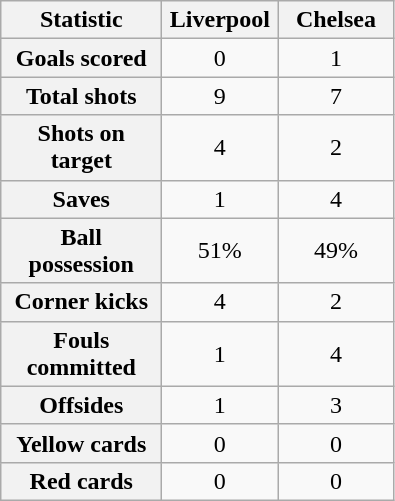<table class="wikitable plainrowheaders" style="text-align:center">
<tr>
<th scope="col" style="width:100px">Statistic</th>
<th scope="col" style="width:70px">Liverpool</th>
<th scope="col" style="width:70px">Chelsea</th>
</tr>
<tr>
<th scope=row>Goals scored</th>
<td>0</td>
<td>1</td>
</tr>
<tr>
<th scope=row>Total shots</th>
<td>9</td>
<td>7</td>
</tr>
<tr>
<th scope=row>Shots on target</th>
<td>4</td>
<td>2</td>
</tr>
<tr>
<th scope=row>Saves</th>
<td>1</td>
<td>4</td>
</tr>
<tr>
<th scope=row>Ball possession</th>
<td>51%</td>
<td>49%</td>
</tr>
<tr>
<th scope=row>Corner kicks</th>
<td>4</td>
<td>2</td>
</tr>
<tr>
<th scope=row>Fouls committed</th>
<td>1</td>
<td>4</td>
</tr>
<tr>
<th scope=row>Offsides</th>
<td>1</td>
<td>3</td>
</tr>
<tr>
<th scope=row>Yellow cards</th>
<td>0</td>
<td>0</td>
</tr>
<tr>
<th scope=row>Red cards</th>
<td>0</td>
<td>0</td>
</tr>
</table>
